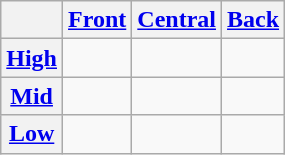<table class="wikitable">
<tr>
<th></th>
<th><a href='#'>Front</a></th>
<th><a href='#'>Central</a></th>
<th><a href='#'>Back</a></th>
</tr>
<tr>
<th><a href='#'>High</a></th>
<td></td>
<td></td>
<td></td>
</tr>
<tr>
<th><a href='#'>Mid</a></th>
<td></td>
<td></td>
<td></td>
</tr>
<tr>
<th><a href='#'>Low</a></th>
<td></td>
<td></td>
<td></td>
</tr>
</table>
